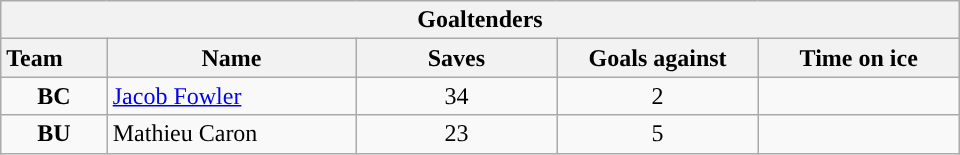<table class="wikitable" style="width:40em; text-align:right;">
<tr>
<th colspan=5>Goaltenders</th>
</tr>
<tr>
<th style="width:4em; text-align:left;">Team</th>
<th style="width:10em;">Name</th>
<th style="width:8em;">Saves</th>
<th style="width:8em;">Goals against</th>
<th style="width:8em;">Time on ice</th>
</tr>
<tr>
<td align=center><strong>BC</strong></td>
<td style="text-align:left;"><a href='#'>Jacob Fowler</a></td>
<td align=center>34</td>
<td align=center>2</td>
<td align=center></td>
</tr>
<tr>
<td align=center><strong>BU</strong></td>
<td style="text-align:left;">Mathieu Caron</td>
<td align=center>23</td>
<td align=center>5</td>
<td align=center></td>
</tr>
</table>
